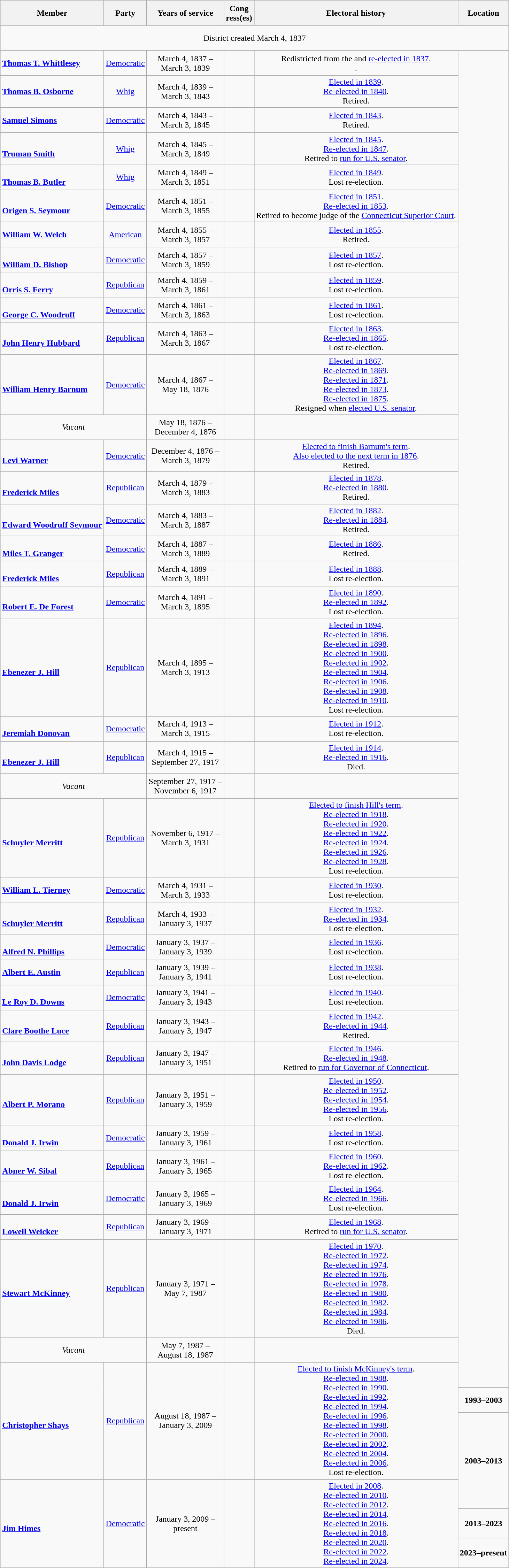<table class=wikitable style="text-align:center">
<tr style="height:3em">
<th>Member<br></th>
<th>Party</th>
<th>Years of service</th>
<th>Cong<br>ress(es)</th>
<th>Electoral history</th>
<th>Location</th>
</tr>
<tr style="height:3em">
<td colspan=6>District created March 4, 1837</td>
</tr>
<tr style="height:3em">
<td align=left><strong><a href='#'>Thomas T. Whittlesey</a></strong><br></td>
<td><a href='#'>Democratic</a></td>
<td nowrap>March 4, 1837 –<br>March 3, 1839</td>
<td></td>
<td>Redistricted from the  and <a href='#'>re-elected in 1837</a>.<br>.</td>
<td rowspan=39></td>
</tr>
<tr style="height:3em">
<td align=left><strong><a href='#'>Thomas B. Osborne</a></strong><br></td>
<td><a href='#'>Whig</a></td>
<td nowrap>March 4, 1839 –<br>March 3, 1843</td>
<td></td>
<td><a href='#'>Elected in 1839</a>.<br><a href='#'>Re-elected in 1840</a>.<br>Retired.</td>
</tr>
<tr style="height:3em">
<td align=left><strong><a href='#'>Samuel Simons</a></strong><br></td>
<td><a href='#'>Democratic</a></td>
<td nowrap>March 4, 1843 –<br>March 3, 1845</td>
<td></td>
<td><a href='#'>Elected in 1843</a>.<br>Retired.</td>
</tr>
<tr style="height:3em">
<td align=left><br><strong><a href='#'>Truman Smith</a></strong><br></td>
<td><a href='#'>Whig</a></td>
<td nowrap>March 4, 1845 –<br>March 3, 1849</td>
<td></td>
<td><a href='#'>Elected in 1845</a>.<br><a href='#'>Re-elected in 1847</a>.<br>Retired to <a href='#'>run for U.S. senator</a>.</td>
</tr>
<tr style="height:3em">
<td align=left><br><strong><a href='#'>Thomas B. Butler</a></strong><br></td>
<td><a href='#'>Whig</a></td>
<td nowrap>March 4, 1849 –<br>March 3, 1851</td>
<td></td>
<td><a href='#'>Elected in 1849</a>.<br>Lost re-election.</td>
</tr>
<tr style="height:3em">
<td align=left><br><strong><a href='#'>Origen S. Seymour</a></strong><br></td>
<td><a href='#'>Democratic</a></td>
<td nowrap>March 4, 1851 –<br>March 3, 1855</td>
<td></td>
<td><a href='#'>Elected in 1851</a>.<br><a href='#'>Re-elected in 1853</a>.<br>Retired to become judge of the <a href='#'>Connecticut Superior Court</a>.</td>
</tr>
<tr style="height:3em">
<td align=left><strong><a href='#'>William W. Welch</a></strong><br></td>
<td><a href='#'>American</a></td>
<td nowrap>March 4, 1855 –<br>March 3, 1857</td>
<td></td>
<td><a href='#'>Elected in 1855</a>.<br>Retired.</td>
</tr>
<tr style="height:3em">
<td align=left><br><strong><a href='#'>William D. Bishop</a></strong><br></td>
<td><a href='#'>Democratic</a></td>
<td nowrap>March 4, 1857 –<br>March 3, 1859</td>
<td></td>
<td><a href='#'>Elected in 1857</a>.<br>Lost re-election.</td>
</tr>
<tr style="height:3em">
<td align=left><br><strong><a href='#'>Orris S. Ferry</a></strong><br></td>
<td><a href='#'>Republican</a></td>
<td nowrap>March 4, 1859 –<br>March 3, 1861</td>
<td></td>
<td><a href='#'>Elected in 1859</a>.<br>Lost re-election.</td>
</tr>
<tr style="height:3em">
<td align=left><br><strong><a href='#'>George C. Woodruff</a></strong><br></td>
<td><a href='#'>Democratic</a></td>
<td nowrap>March 4, 1861 –<br>March 3, 1863</td>
<td></td>
<td><a href='#'>Elected in 1861</a>.<br>Lost re-election.</td>
</tr>
<tr style="height:3em">
<td align=left><br><strong><a href='#'>John Henry Hubbard</a></strong><br></td>
<td><a href='#'>Republican</a></td>
<td nowrap>March 4, 1863 –<br>March 3, 1867</td>
<td></td>
<td><a href='#'>Elected in 1863</a>.<br><a href='#'>Re-elected in 1865</a>.<br>Lost re-election.</td>
</tr>
<tr style="height:3em">
<td align=left><br><strong><a href='#'>William Henry Barnum</a></strong><br></td>
<td><a href='#'>Democratic</a></td>
<td nowrap>March 4, 1867 –<br>May 18, 1876</td>
<td></td>
<td><a href='#'>Elected in 1867</a>.<br><a href='#'>Re-elected in 1869</a>.<br><a href='#'>Re-elected in 1871</a>.<br><a href='#'>Re-elected in 1873</a>.<br><a href='#'>Re-elected in 1875</a>.<br>Resigned when <a href='#'>elected U.S. senator</a>.</td>
</tr>
<tr style="height:3em">
<td colspan=2><em>Vacant</em></td>
<td nowrap>May 18, 1876 –<br>December 4, 1876</td>
<td></td>
<td></td>
</tr>
<tr style="height:3em">
<td align=left><br><strong><a href='#'>Levi Warner</a></strong><br></td>
<td><a href='#'>Democratic</a></td>
<td nowrap>December 4, 1876 –<br>March 3, 1879</td>
<td></td>
<td><a href='#'>Elected to finish Barnum's term</a>.<br><a href='#'>Also elected to the next term in 1876</a>.<br>Retired.</td>
</tr>
<tr style="height:3em">
<td align=left><br><strong><a href='#'>Frederick Miles</a></strong><br></td>
<td><a href='#'>Republican</a></td>
<td nowrap>March 4, 1879 –<br>March 3, 1883</td>
<td></td>
<td><a href='#'>Elected in 1878</a>.<br><a href='#'>Re-elected in 1880</a>.<br>Retired.</td>
</tr>
<tr style="height:3em">
<td align=left><br><strong><a href='#'>Edward Woodruff Seymour</a></strong><br></td>
<td><a href='#'>Democratic</a></td>
<td nowrap>March 4, 1883 –<br>March 3, 1887</td>
<td></td>
<td><a href='#'>Elected in 1882</a>.<br><a href='#'>Re-elected in 1884</a>.<br>Retired.</td>
</tr>
<tr style="height:3em">
<td align=left><br><strong><a href='#'>Miles T. Granger</a></strong><br></td>
<td><a href='#'>Democratic</a></td>
<td nowrap>March 4, 1887 –<br>March 3, 1889</td>
<td></td>
<td><a href='#'>Elected in 1886</a>.<br>Retired.</td>
</tr>
<tr style="height:3em">
<td align=left><br><strong><a href='#'>Frederick Miles</a></strong><br></td>
<td><a href='#'>Republican</a></td>
<td nowrap>March 4, 1889 –<br>March 3, 1891</td>
<td></td>
<td><a href='#'>Elected in 1888</a>.<br>Lost re-election.</td>
</tr>
<tr style="height:3em">
<td align=left><br><strong><a href='#'>Robert E. De Forest</a></strong><br></td>
<td><a href='#'>Democratic</a></td>
<td nowrap>March 4, 1891 –<br>March 3, 1895</td>
<td></td>
<td><a href='#'>Elected in 1890</a>.<br><a href='#'>Re-elected in 1892</a>.<br>Lost re-election.</td>
</tr>
<tr style="height:3em">
<td align=left><br><strong><a href='#'>Ebenezer J. Hill</a></strong><br></td>
<td><a href='#'>Republican</a></td>
<td nowrap>March 4, 1895 –<br>March 3, 1913</td>
<td></td>
<td><a href='#'>Elected in 1894</a>.<br><a href='#'>Re-elected in 1896</a>.<br><a href='#'>Re-elected in 1898</a>.<br><a href='#'>Re-elected in 1900</a>.<br><a href='#'>Re-elected in 1902</a>.<br><a href='#'>Re-elected in 1904</a>.<br><a href='#'>Re-elected in 1906</a>.<br><a href='#'>Re-elected in 1908</a>.<br><a href='#'>Re-elected in 1910</a>.<br>Lost re-election.</td>
</tr>
<tr style="height:3em">
<td align=left><br><strong><a href='#'>Jeremiah Donovan</a></strong><br></td>
<td><a href='#'>Democratic</a></td>
<td nowrap>March 4, 1913 –<br>March 3, 1915</td>
<td></td>
<td><a href='#'>Elected in 1912</a>.<br>Lost re-election.</td>
</tr>
<tr style="height:3em">
<td align=left><br><strong><a href='#'>Ebenezer J. Hill</a></strong><br></td>
<td><a href='#'>Republican</a></td>
<td nowrap>March 4, 1915 –<br>September 27, 1917</td>
<td></td>
<td><a href='#'>Elected in 1914</a>.<br><a href='#'>Re-elected in 1916</a>.<br>Died.</td>
</tr>
<tr style="height:3em">
<td colspan=2><em>Vacant</em></td>
<td nowrap>September 27, 1917 –<br>November 6, 1917</td>
<td></td>
<td></td>
</tr>
<tr style="height:3em">
<td align=left><br><strong><a href='#'>Schuyler Merritt</a></strong><br></td>
<td><a href='#'>Republican</a></td>
<td nowrap>November 6, 1917 –<br>March 3, 1931</td>
<td></td>
<td><a href='#'>Elected to finish Hill's term</a>.<br><a href='#'>Re-elected in 1918</a>.<br><a href='#'>Re-elected in 1920</a>.<br><a href='#'>Re-elected in 1922</a>.<br><a href='#'>Re-elected in 1924</a>.<br><a href='#'>Re-elected in 1926</a>.<br><a href='#'>Re-elected in 1928</a>.<br>Lost re-election.</td>
</tr>
<tr style="height:3em">
<td align=left><strong><a href='#'>William L. Tierney</a></strong><br></td>
<td><a href='#'>Democratic</a></td>
<td nowrap>March 4, 1931 –<br>March 3, 1933</td>
<td></td>
<td><a href='#'>Elected in 1930</a>.<br>Lost re-election.</td>
</tr>
<tr style="height:3em">
<td align=left><br><strong><a href='#'>Schuyler Merritt</a></strong><br></td>
<td><a href='#'>Republican</a></td>
<td nowrap>March 4, 1933 –<br>January 3, 1937</td>
<td></td>
<td><a href='#'>Elected in 1932</a>.<br><a href='#'>Re-elected in 1934</a>.<br>Lost re-election.</td>
</tr>
<tr style="height:3em">
<td align=left><br><strong><a href='#'>Alfred N. Phillips</a></strong><br></td>
<td><a href='#'>Democratic</a></td>
<td nowrap>January 3, 1937 –<br>January 3, 1939</td>
<td></td>
<td><a href='#'>Elected in 1936</a>.<br>Lost re-election.</td>
</tr>
<tr style="height:3em">
<td align=left><strong><a href='#'>Albert E. Austin</a></strong><br></td>
<td><a href='#'>Republican</a></td>
<td nowrap>January 3, 1939 –<br>January 3, 1941</td>
<td></td>
<td><a href='#'>Elected in 1938</a>.<br>Lost re-election.</td>
</tr>
<tr style="height:3em">
<td align=left><br> <strong><a href='#'>Le Roy D. Downs</a></strong><br></td>
<td><a href='#'>Democratic</a></td>
<td nowrap>January 3, 1941 –<br>January 3, 1943</td>
<td></td>
<td><a href='#'>Elected in 1940</a>.<br>Lost re-election.</td>
</tr>
<tr style="height:3em">
<td align=left><br><strong><a href='#'>Clare Boothe Luce</a></strong><br></td>
<td><a href='#'>Republican</a></td>
<td nowrap>January 3, 1943 –<br>January 3, 1947</td>
<td></td>
<td><a href='#'>Elected in 1942</a>.<br><a href='#'>Re-elected in 1944</a>.<br>Retired.</td>
</tr>
<tr style="height:3em">
<td align=left><br><strong><a href='#'>John Davis Lodge</a></strong><br></td>
<td><a href='#'>Republican</a></td>
<td nowrap>January 3, 1947 –<br>January 3, 1951</td>
<td></td>
<td><a href='#'>Elected in 1946</a>.<br><a href='#'>Re-elected in 1948</a>.<br>Retired to <a href='#'>run for Governor of Connecticut</a>.</td>
</tr>
<tr style="height:3em">
<td align=left><br><strong><a href='#'>Albert P. Morano</a></strong><br></td>
<td><a href='#'>Republican</a></td>
<td nowrap>January 3, 1951 –<br>January 3, 1959</td>
<td></td>
<td><a href='#'>Elected in 1950</a>.<br><a href='#'>Re-elected in 1952</a>.<br><a href='#'>Re-elected in 1954</a>.<br><a href='#'>Re-elected in 1956</a>.<br>Lost re-election.</td>
</tr>
<tr style="height:3em">
<td align=left><br><strong><a href='#'>Donald J. Irwin</a></strong><br></td>
<td><a href='#'>Democratic</a></td>
<td nowrap>January 3, 1959 –<br>January 3, 1961</td>
<td></td>
<td><a href='#'>Elected in 1958</a>.<br>Lost re-election.</td>
</tr>
<tr style="height:3em">
<td align=left><br><strong><a href='#'>Abner W. Sibal</a></strong><br></td>
<td><a href='#'>Republican</a></td>
<td nowrap>January 3, 1961 –<br>January 3, 1965</td>
<td></td>
<td><a href='#'>Elected in 1960</a>.<br><a href='#'>Re-elected in 1962</a>.<br>Lost re-election.</td>
</tr>
<tr style="height:3em">
<td align=left><br><strong><a href='#'>Donald J. Irwin</a></strong><br></td>
<td><a href='#'>Democratic</a></td>
<td nowrap>January 3, 1965 –<br>January 3, 1969</td>
<td></td>
<td><a href='#'>Elected in 1964</a>.<br><a href='#'>Re-elected in 1966</a>.<br>Lost re-election.</td>
</tr>
<tr style="height:3em">
<td align=left><br><strong><a href='#'>Lowell Weicker</a></strong><br></td>
<td><a href='#'>Republican</a></td>
<td nowrap>January 3, 1969 –<br>January 3, 1971</td>
<td></td>
<td><a href='#'>Elected in 1968</a>.<br>Retired to <a href='#'>run for U.S. senator</a>.</td>
</tr>
<tr style="height:3em">
<td align=left><br><strong><a href='#'>Stewart McKinney</a></strong><br></td>
<td><a href='#'>Republican</a></td>
<td nowrap>January 3, 1971 –<br>May 7, 1987</td>
<td></td>
<td><a href='#'>Elected in 1970</a>.<br><a href='#'>Re-elected in 1972</a>.<br><a href='#'>Re-elected in 1974</a>.<br><a href='#'>Re-elected in 1976</a>.<br><a href='#'>Re-elected in 1978</a>.<br><a href='#'>Re-elected in 1980</a>.<br><a href='#'>Re-elected in 1982</a>.<br><a href='#'>Re-elected in 1984</a>.<br><a href='#'>Re-elected in 1986</a>.<br>Died.</td>
</tr>
<tr style="height:3em">
<td colspan=2><em>Vacant</em></td>
<td nowrap>May 7, 1987 –<br>August 18, 1987</td>
<td></td>
<td></td>
</tr>
<tr style="height:3em">
<td rowspan=3 align=left><br><strong><a href='#'>Christopher Shays</a></strong><br></td>
<td rowspan=3 ><a href='#'>Republican</a></td>
<td rowspan=3 nowrap>August 18, 1987 –<br>January 3, 2009</td>
<td rowspan=3></td>
<td rowspan=3><a href='#'>Elected to finish McKinney's term</a>.<br><a href='#'>Re-elected in 1988</a>.<br><a href='#'>Re-elected in 1990</a>.<br><a href='#'>Re-elected in 1992</a>.<br><a href='#'>Re-elected in 1994</a>.<br><a href='#'>Re-elected in 1996</a>.<br><a href='#'>Re-elected in 1998</a>.<br><a href='#'>Re-elected in 2000</a>.<br><a href='#'>Re-elected in 2002</a>.<br><a href='#'>Re-elected in 2004</a>.<br><a href='#'>Re-elected in 2006</a>.<br>Lost re-election.</td>
</tr>
<tr style="height:3em">
<td><strong>1993–2003</strong><br></td>
</tr>
<tr style="height:3em">
<td rowspan=2><strong>2003–2013</strong></td>
</tr>
<tr style="height:3em">
<td rowspan=3 align=left><br><strong><a href='#'>Jim Himes</a></strong><br></td>
<td rowspan=3 ><a href='#'>Democratic</a></td>
<td rowspan=3 nowrap>January 3, 2009 –<br>present</td>
<td rowspan=3></td>
<td rowspan=3><a href='#'>Elected in 2008</a>.<br><a href='#'>Re-elected in 2010</a>.<br><a href='#'>Re-elected in 2012</a>.<br><a href='#'>Re-elected in 2014</a>.<br><a href='#'>Re-elected in 2016</a>.<br><a href='#'>Re-elected in 2018</a>.<br><a href='#'>Re-elected in 2020</a>.<br><a href='#'>Re-elected in 2022</a>.<br><a href='#'>Re-elected in 2024</a>.</td>
</tr>
<tr style="height:3em">
<td><strong>2013–2023</strong></td>
</tr>
<tr style="height:3em">
<td><strong>2023–present</strong></td>
</tr>
</table>
